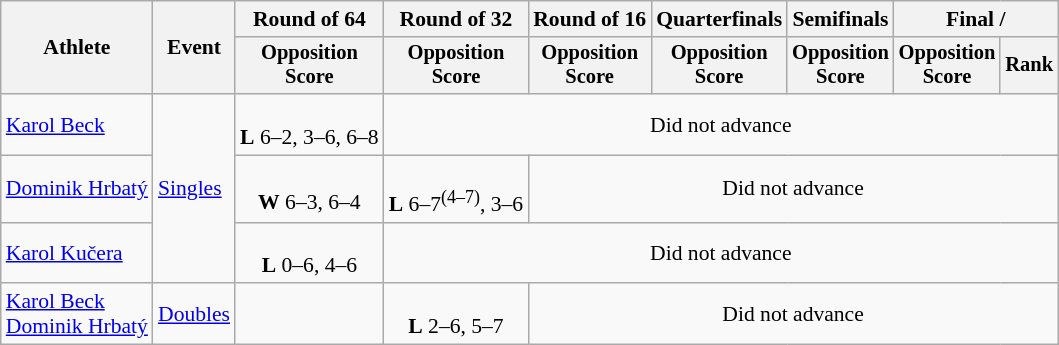<table class=wikitable style="font-size:90%">
<tr>
<th rowspan="2">Athlete</th>
<th rowspan="2">Event</th>
<th>Round of 64</th>
<th>Round of 32</th>
<th>Round of 16</th>
<th>Quarterfinals</th>
<th>Semifinals</th>
<th colspan=2>Final / </th>
</tr>
<tr style="font-size:95%">
<th>Opposition<br>Score</th>
<th>Opposition<br>Score</th>
<th>Opposition<br>Score</th>
<th>Opposition<br>Score</th>
<th>Opposition<br>Score</th>
<th>Opposition<br>Score</th>
<th>Rank</th>
</tr>
<tr align=center>
<td align=left><a href='#'>Karol Beck</a></td>
<td align=left rowspan=3><a href='#'>Singles</a></td>
<td><br><strong>L</strong> 6–2, 3–6, 6–8</td>
<td colspan=6>Did not advance</td>
</tr>
<tr align=center>
<td align=left><a href='#'>Dominik Hrbatý</a></td>
<td><br><strong>W</strong> 6–3, 6–4</td>
<td><br><strong>L</strong> 6–7<sup>(4–7)</sup>, 3–6</td>
<td colspan=6>Did not advance</td>
</tr>
<tr align=center>
<td align=left><a href='#'>Karol Kučera</a></td>
<td><br><strong>L</strong> 0–6, 4–6</td>
<td colspan=6>Did not advance</td>
</tr>
<tr align=center>
<td align=left><a href='#'>Karol Beck</a><br><a href='#'>Dominik Hrbatý</a></td>
<td align=left><a href='#'>Doubles</a></td>
<td></td>
<td><br><strong>L</strong> 2–6, 5–7</td>
<td colspan=5>Did not advance</td>
</tr>
</table>
